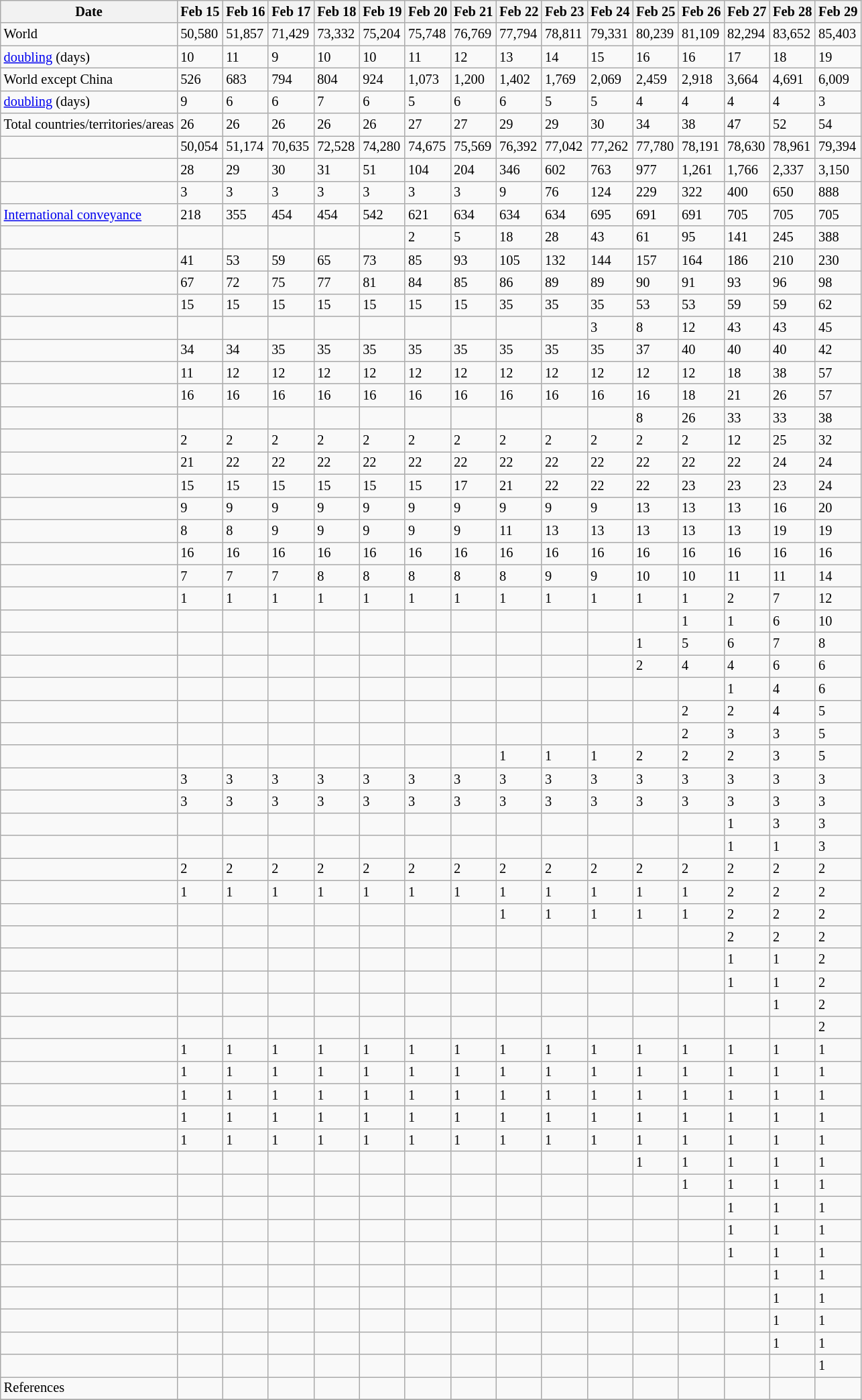<table class="wikitable sortable sort-under mw-datatable" style="font-size:85%;">
<tr>
<th>Date</th>
<th>Feb 15</th>
<th>Feb 16</th>
<th>Feb 17</th>
<th>Feb 18</th>
<th>Feb 19</th>
<th>Feb 20</th>
<th>Feb 21</th>
<th>Feb 22</th>
<th>Feb 23</th>
<th>Feb 24</th>
<th>Feb 25</th>
<th>Feb 26</th>
<th>Feb 27</th>
<th>Feb 28</th>
<th>Feb 29</th>
</tr>
<tr class=sorttop>
<td> World</td>
<td>50,580</td>
<td>51,857</td>
<td>71,429</td>
<td>73,332</td>
<td>75,204</td>
<td>75,748</td>
<td>76,769</td>
<td>77,794</td>
<td>78,811</td>
<td>79,331</td>
<td>80,239</td>
<td>81,109</td>
<td>82,294</td>
<td>83,652</td>
<td>85,403</td>
</tr>
<tr class=sorttop>
<td><a href='#'>doubling</a> (days)</td>
<td>10</td>
<td>11</td>
<td>9</td>
<td>10</td>
<td>10</td>
<td>11</td>
<td>12</td>
<td>13</td>
<td>14</td>
<td>15</td>
<td>16</td>
<td>16</td>
<td>17</td>
<td>18</td>
<td>19</td>
</tr>
<tr class=sorttop>
<td>World except China</td>
<td>526</td>
<td>683</td>
<td>794</td>
<td>804</td>
<td>924</td>
<td>1,073</td>
<td>1,200</td>
<td>1,402</td>
<td>1,769</td>
<td>2,069</td>
<td>2,459</td>
<td>2,918</td>
<td>3,664</td>
<td>4,691</td>
<td>6,009</td>
</tr>
<tr class=sorttop>
<td><a href='#'>doubling</a> (days)</td>
<td>9</td>
<td>6</td>
<td>6</td>
<td>7</td>
<td>6</td>
<td>5</td>
<td>6</td>
<td>6</td>
<td>5</td>
<td>5</td>
<td>4</td>
<td>4</td>
<td>4</td>
<td>4</td>
<td>3</td>
</tr>
<tr class=sorttop>
<td>Total countries/territories/areas</td>
<td>26</td>
<td>26</td>
<td>26</td>
<td>26</td>
<td>26</td>
<td>27</td>
<td>27</td>
<td>29</td>
<td>29</td>
<td>30</td>
<td>34</td>
<td>38</td>
<td>47</td>
<td>52</td>
<td>54</td>
</tr>
<tr>
<td></td>
<td>50,054</td>
<td>51,174</td>
<td>70,635</td>
<td>72,528</td>
<td>74,280</td>
<td>74,675</td>
<td>75,569</td>
<td>76,392</td>
<td>77,042</td>
<td>77,262</td>
<td>77,780</td>
<td>78,191</td>
<td>78,630</td>
<td>78,961</td>
<td>79,394</td>
</tr>
<tr>
<td></td>
<td>28</td>
<td>29</td>
<td>30</td>
<td>31</td>
<td>51</td>
<td>104</td>
<td>204</td>
<td>346</td>
<td>602</td>
<td>763</td>
<td>977</td>
<td>1,261</td>
<td>1,766</td>
<td>2,337</td>
<td>3,150</td>
</tr>
<tr>
<td></td>
<td>3</td>
<td>3</td>
<td>3</td>
<td>3</td>
<td>3</td>
<td>3</td>
<td>3</td>
<td>9</td>
<td>76</td>
<td>124</td>
<td>229</td>
<td>322</td>
<td>400</td>
<td>650</td>
<td>888</td>
</tr>
<tr>
<td><a href='#'>International conveyance</a></td>
<td>218</td>
<td>355</td>
<td>454</td>
<td>454</td>
<td>542</td>
<td>621</td>
<td>634</td>
<td>634</td>
<td>634</td>
<td>695</td>
<td>691</td>
<td>691</td>
<td>705</td>
<td>705</td>
<td>705</td>
</tr>
<tr>
<td></td>
<td></td>
<td></td>
<td></td>
<td></td>
<td></td>
<td>2</td>
<td>5</td>
<td>18</td>
<td>28</td>
<td>43</td>
<td>61</td>
<td>95</td>
<td>141</td>
<td>245</td>
<td>388</td>
</tr>
<tr>
<td></td>
<td>41</td>
<td>53</td>
<td>59</td>
<td>65</td>
<td>73</td>
<td>85</td>
<td>93</td>
<td>105</td>
<td>132</td>
<td>144</td>
<td>157</td>
<td>164</td>
<td>186</td>
<td>210</td>
<td>230</td>
</tr>
<tr>
<td></td>
<td>67</td>
<td>72</td>
<td>75</td>
<td>77</td>
<td>81</td>
<td>84</td>
<td>85</td>
<td>86</td>
<td>89</td>
<td>89</td>
<td>90</td>
<td>91</td>
<td>93</td>
<td>96</td>
<td>98</td>
</tr>
<tr>
<td></td>
<td>15</td>
<td>15</td>
<td>15</td>
<td>15</td>
<td>15</td>
<td>15</td>
<td>15</td>
<td>35</td>
<td>35</td>
<td>35</td>
<td>53</td>
<td>53</td>
<td>59</td>
<td>59</td>
<td>62</td>
</tr>
<tr>
<td></td>
<td></td>
<td></td>
<td></td>
<td></td>
<td></td>
<td></td>
<td></td>
<td></td>
<td></td>
<td>3</td>
<td>8</td>
<td>12</td>
<td>43</td>
<td>43</td>
<td>45</td>
</tr>
<tr>
<td></td>
<td>34</td>
<td>34</td>
<td>35</td>
<td>35</td>
<td>35</td>
<td>35</td>
<td>35</td>
<td>35</td>
<td>35</td>
<td>35</td>
<td>37</td>
<td>40</td>
<td>40</td>
<td>40</td>
<td>42</td>
</tr>
<tr>
<td></td>
<td>11</td>
<td>12</td>
<td>12</td>
<td>12</td>
<td>12</td>
<td>12</td>
<td>12</td>
<td>12</td>
<td>12</td>
<td>12</td>
<td>12</td>
<td>12</td>
<td>18</td>
<td>38</td>
<td>57</td>
</tr>
<tr>
<td></td>
<td>16</td>
<td>16</td>
<td>16</td>
<td>16</td>
<td>16</td>
<td>16</td>
<td>16</td>
<td>16</td>
<td>16</td>
<td>16</td>
<td>16</td>
<td>18</td>
<td>21</td>
<td>26</td>
<td>57</td>
</tr>
<tr>
<td></td>
<td></td>
<td></td>
<td></td>
<td></td>
<td></td>
<td></td>
<td></td>
<td></td>
<td></td>
<td></td>
<td>8</td>
<td>26</td>
<td>33</td>
<td>33</td>
<td>38</td>
</tr>
<tr>
<td></td>
<td>2</td>
<td>2</td>
<td>2</td>
<td>2</td>
<td>2</td>
<td>2</td>
<td>2</td>
<td>2</td>
<td>2</td>
<td>2</td>
<td>2</td>
<td>2</td>
<td>12</td>
<td>25</td>
<td>32</td>
</tr>
<tr>
<td></td>
<td>21</td>
<td>22</td>
<td>22</td>
<td>22</td>
<td>22</td>
<td>22</td>
<td>22</td>
<td>22</td>
<td>22</td>
<td>22</td>
<td>22</td>
<td>22</td>
<td>22</td>
<td>24</td>
<td>24</td>
</tr>
<tr>
<td></td>
<td>15</td>
<td>15</td>
<td>15</td>
<td>15</td>
<td>15</td>
<td>15</td>
<td>17</td>
<td>21</td>
<td>22</td>
<td>22</td>
<td>22</td>
<td>23</td>
<td>23</td>
<td>23</td>
<td>24</td>
</tr>
<tr>
<td></td>
<td>9</td>
<td>9</td>
<td>9</td>
<td>9</td>
<td>9</td>
<td>9</td>
<td>9</td>
<td>9</td>
<td>9</td>
<td>9</td>
<td>13</td>
<td>13</td>
<td>13</td>
<td>16</td>
<td>20</td>
</tr>
<tr>
<td></td>
<td>8</td>
<td>8</td>
<td>9</td>
<td>9</td>
<td>9</td>
<td>9</td>
<td>9</td>
<td>11</td>
<td>13</td>
<td>13</td>
<td>13</td>
<td>13</td>
<td>13</td>
<td>19</td>
<td>19</td>
</tr>
<tr>
<td></td>
<td>16</td>
<td>16</td>
<td>16</td>
<td>16</td>
<td>16</td>
<td>16</td>
<td>16</td>
<td>16</td>
<td>16</td>
<td>16</td>
<td>16</td>
<td>16</td>
<td>16</td>
<td>16</td>
<td>16</td>
</tr>
<tr>
<td></td>
<td>7</td>
<td>7</td>
<td>7</td>
<td>8</td>
<td>8</td>
<td>8</td>
<td>8</td>
<td>8</td>
<td>9</td>
<td>9</td>
<td>10</td>
<td>10</td>
<td>11</td>
<td>11</td>
<td>14</td>
</tr>
<tr>
<td></td>
<td>1</td>
<td>1</td>
<td>1</td>
<td>1</td>
<td>1</td>
<td>1</td>
<td>1</td>
<td>1</td>
<td>1</td>
<td>1</td>
<td>1</td>
<td>1</td>
<td>2</td>
<td>7</td>
<td>12</td>
</tr>
<tr>
<td></td>
<td></td>
<td></td>
<td></td>
<td></td>
<td></td>
<td></td>
<td></td>
<td></td>
<td></td>
<td></td>
<td></td>
<td>1</td>
<td>1</td>
<td>6</td>
<td>10</td>
</tr>
<tr>
<td></td>
<td></td>
<td></td>
<td></td>
<td></td>
<td></td>
<td></td>
<td></td>
<td></td>
<td></td>
<td></td>
<td>1</td>
<td>5</td>
<td>6</td>
<td>7</td>
<td>8</td>
</tr>
<tr>
<td></td>
<td></td>
<td></td>
<td></td>
<td></td>
<td></td>
<td></td>
<td></td>
<td></td>
<td></td>
<td></td>
<td>2</td>
<td>4</td>
<td>4</td>
<td>6</td>
<td>6</td>
</tr>
<tr>
<td></td>
<td></td>
<td></td>
<td></td>
<td></td>
<td></td>
<td></td>
<td></td>
<td></td>
<td></td>
<td></td>
<td></td>
<td></td>
<td>1</td>
<td>4</td>
<td>6</td>
</tr>
<tr>
<td></td>
<td></td>
<td></td>
<td></td>
<td></td>
<td></td>
<td></td>
<td></td>
<td></td>
<td></td>
<td></td>
<td></td>
<td>2</td>
<td>2</td>
<td>4</td>
<td>5</td>
</tr>
<tr>
<td></td>
<td></td>
<td></td>
<td></td>
<td></td>
<td></td>
<td></td>
<td></td>
<td></td>
<td></td>
<td></td>
<td></td>
<td>2</td>
<td>3</td>
<td>3</td>
<td>5</td>
</tr>
<tr>
<td></td>
<td></td>
<td></td>
<td></td>
<td></td>
<td></td>
<td></td>
<td></td>
<td>1</td>
<td>1</td>
<td>1</td>
<td>2</td>
<td>2</td>
<td>2</td>
<td>3</td>
<td>5</td>
</tr>
<tr>
<td></td>
<td>3</td>
<td>3</td>
<td>3</td>
<td>3</td>
<td>3</td>
<td>3</td>
<td>3</td>
<td>3</td>
<td>3</td>
<td>3</td>
<td>3</td>
<td>3</td>
<td>3</td>
<td>3</td>
<td>3</td>
</tr>
<tr>
<td></td>
<td>3</td>
<td>3</td>
<td>3</td>
<td>3</td>
<td>3</td>
<td>3</td>
<td>3</td>
<td>3</td>
<td>3</td>
<td>3</td>
<td>3</td>
<td>3</td>
<td>3</td>
<td>3</td>
<td>3</td>
</tr>
<tr>
<td></td>
<td></td>
<td></td>
<td></td>
<td></td>
<td></td>
<td></td>
<td></td>
<td></td>
<td></td>
<td></td>
<td></td>
<td></td>
<td>1</td>
<td>3</td>
<td>3</td>
</tr>
<tr>
<td></td>
<td></td>
<td></td>
<td></td>
<td></td>
<td></td>
<td></td>
<td></td>
<td></td>
<td></td>
<td></td>
<td></td>
<td></td>
<td>1</td>
<td>1</td>
<td>3</td>
</tr>
<tr>
<td></td>
<td>2</td>
<td>2</td>
<td>2</td>
<td>2</td>
<td>2</td>
<td>2</td>
<td>2</td>
<td>2</td>
<td>2</td>
<td>2</td>
<td>2</td>
<td>2</td>
<td>2</td>
<td>2</td>
<td>2</td>
</tr>
<tr>
<td></td>
<td>1</td>
<td>1</td>
<td>1</td>
<td>1</td>
<td>1</td>
<td>1</td>
<td>1</td>
<td>1</td>
<td>1</td>
<td>1</td>
<td>1</td>
<td>1</td>
<td>2</td>
<td>2</td>
<td>2</td>
</tr>
<tr>
<td></td>
<td></td>
<td></td>
<td></td>
<td></td>
<td></td>
<td></td>
<td></td>
<td>1</td>
<td>1</td>
<td>1</td>
<td>1</td>
<td>1</td>
<td>2</td>
<td>2</td>
<td>2</td>
</tr>
<tr>
<td></td>
<td></td>
<td></td>
<td></td>
<td></td>
<td></td>
<td></td>
<td></td>
<td></td>
<td></td>
<td></td>
<td></td>
<td></td>
<td>2</td>
<td>2</td>
<td>2</td>
</tr>
<tr>
<td></td>
<td></td>
<td></td>
<td></td>
<td></td>
<td></td>
<td></td>
<td></td>
<td></td>
<td></td>
<td></td>
<td></td>
<td></td>
<td>1</td>
<td>1</td>
<td>2</td>
</tr>
<tr>
<td></td>
<td></td>
<td></td>
<td></td>
<td></td>
<td></td>
<td></td>
<td></td>
<td></td>
<td></td>
<td></td>
<td></td>
<td></td>
<td>1</td>
<td>1</td>
<td>2</td>
</tr>
<tr>
<td></td>
<td></td>
<td></td>
<td></td>
<td></td>
<td></td>
<td></td>
<td></td>
<td></td>
<td></td>
<td></td>
<td></td>
<td></td>
<td></td>
<td>1</td>
<td>2</td>
</tr>
<tr>
<td></td>
<td></td>
<td></td>
<td></td>
<td></td>
<td></td>
<td></td>
<td></td>
<td></td>
<td></td>
<td></td>
<td></td>
<td></td>
<td></td>
<td></td>
<td>2</td>
</tr>
<tr>
<td></td>
<td>1</td>
<td>1</td>
<td>1</td>
<td>1</td>
<td>1</td>
<td>1</td>
<td>1</td>
<td>1</td>
<td>1</td>
<td>1</td>
<td>1</td>
<td>1</td>
<td>1</td>
<td>1</td>
<td>1</td>
</tr>
<tr>
<td></td>
<td>1</td>
<td>1</td>
<td>1</td>
<td>1</td>
<td>1</td>
<td>1</td>
<td>1</td>
<td>1</td>
<td>1</td>
<td>1</td>
<td>1</td>
<td>1</td>
<td>1</td>
<td>1</td>
<td>1</td>
</tr>
<tr>
<td></td>
<td>1</td>
<td>1</td>
<td>1</td>
<td>1</td>
<td>1</td>
<td>1</td>
<td>1</td>
<td>1</td>
<td>1</td>
<td>1</td>
<td>1</td>
<td>1</td>
<td>1</td>
<td>1</td>
<td>1</td>
</tr>
<tr>
<td></td>
<td>1</td>
<td>1</td>
<td>1</td>
<td>1</td>
<td>1</td>
<td>1</td>
<td>1</td>
<td>1</td>
<td>1</td>
<td>1</td>
<td>1</td>
<td>1</td>
<td>1</td>
<td>1</td>
<td>1</td>
</tr>
<tr>
<td></td>
<td>1</td>
<td>1</td>
<td>1</td>
<td>1</td>
<td>1</td>
<td>1</td>
<td>1</td>
<td>1</td>
<td>1</td>
<td>1</td>
<td>1</td>
<td>1</td>
<td>1</td>
<td>1</td>
<td>1</td>
</tr>
<tr>
<td></td>
<td></td>
<td></td>
<td></td>
<td></td>
<td></td>
<td></td>
<td></td>
<td></td>
<td></td>
<td></td>
<td>1</td>
<td>1</td>
<td>1</td>
<td>1</td>
<td>1</td>
</tr>
<tr>
<td></td>
<td></td>
<td></td>
<td></td>
<td></td>
<td></td>
<td></td>
<td></td>
<td></td>
<td></td>
<td></td>
<td></td>
<td>1</td>
<td>1</td>
<td>1</td>
<td>1</td>
</tr>
<tr>
<td></td>
<td></td>
<td></td>
<td></td>
<td></td>
<td></td>
<td></td>
<td></td>
<td></td>
<td></td>
<td></td>
<td></td>
<td></td>
<td>1</td>
<td>1</td>
<td>1</td>
</tr>
<tr>
<td></td>
<td></td>
<td></td>
<td></td>
<td></td>
<td></td>
<td></td>
<td></td>
<td></td>
<td></td>
<td></td>
<td></td>
<td></td>
<td>1</td>
<td>1</td>
<td>1</td>
</tr>
<tr>
<td></td>
<td></td>
<td></td>
<td></td>
<td></td>
<td></td>
<td></td>
<td></td>
<td></td>
<td></td>
<td></td>
<td></td>
<td></td>
<td>1</td>
<td>1</td>
<td>1</td>
</tr>
<tr>
<td></td>
<td></td>
<td></td>
<td></td>
<td></td>
<td></td>
<td></td>
<td></td>
<td></td>
<td></td>
<td></td>
<td></td>
<td></td>
<td></td>
<td>1</td>
<td>1</td>
</tr>
<tr>
<td></td>
<td></td>
<td></td>
<td></td>
<td></td>
<td></td>
<td></td>
<td></td>
<td></td>
<td></td>
<td></td>
<td></td>
<td></td>
<td></td>
<td>1</td>
<td>1</td>
</tr>
<tr>
<td></td>
<td></td>
<td></td>
<td></td>
<td></td>
<td></td>
<td></td>
<td></td>
<td></td>
<td></td>
<td></td>
<td></td>
<td></td>
<td></td>
<td>1</td>
<td>1</td>
</tr>
<tr>
<td></td>
<td></td>
<td></td>
<td></td>
<td></td>
<td></td>
<td></td>
<td></td>
<td></td>
<td></td>
<td></td>
<td></td>
<td></td>
<td></td>
<td>1</td>
<td>1</td>
</tr>
<tr>
<td></td>
<td></td>
<td></td>
<td></td>
<td></td>
<td></td>
<td></td>
<td></td>
<td></td>
<td></td>
<td></td>
<td></td>
<td></td>
<td></td>
<td></td>
<td>1</td>
</tr>
<tr>
<td>References</td>
<td></td>
<td></td>
<td></td>
<td></td>
<td></td>
<td></td>
<td></td>
<td></td>
<td></td>
<td></td>
<td></td>
<td></td>
<td></td>
<td></td>
<td></td>
</tr>
<tr>
</tr>
</table>
